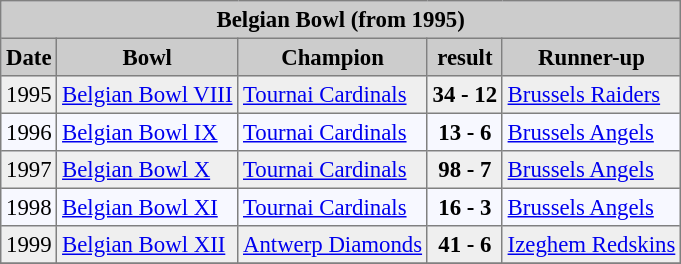<table bgcolor="#f7f8ff" cellpadding="3" cellspacing="0" border="1" style="font-size: 95%; border: gray solid 1px; border-collapse: collapse">
<tr bgcolor="#CCCCCC">
<th colspan=5><strong>Belgian Bowl (from 1995)</strong></th>
</tr>
<tr bgcolor="#CCCCCC">
<th>Date</th>
<th>Bowl</th>
<th>Champion</th>
<th>result</th>
<th>Runner-up</th>
</tr>
<tr bgcolor="#EFEFEF">
<td>1995</td>
<td><a href='#'>Belgian Bowl VIII</a></td>
<td><a href='#'>Tournai Cardinals</a></td>
<td align=center><strong>34 - 12</strong></td>
<td><a href='#'>Brussels Raiders</a></td>
</tr>
<tr>
<td>1996</td>
<td><a href='#'>Belgian Bowl IX</a></td>
<td><a href='#'>Tournai Cardinals</a></td>
<td align=center><strong>13 - 6</strong></td>
<td><a href='#'>Brussels Angels</a></td>
</tr>
<tr bgcolor="#EFEFEF">
<td>1997</td>
<td><a href='#'>Belgian Bowl X</a></td>
<td><a href='#'>Tournai Cardinals</a></td>
<td align=center><strong>98 - 7</strong></td>
<td><a href='#'>Brussels Angels</a></td>
</tr>
<tr>
<td>1998</td>
<td><a href='#'>Belgian Bowl XI</a></td>
<td><a href='#'>Tournai Cardinals</a></td>
<td align=center><strong>16 - 3</strong></td>
<td><a href='#'>Brussels Angels</a></td>
</tr>
<tr bgcolor="#EFEFEF">
<td>1999</td>
<td><a href='#'>Belgian Bowl XII</a></td>
<td><a href='#'>Antwerp Diamonds</a></td>
<td align=center><strong>41 - 6</strong></td>
<td><a href='#'>Izeghem Redskins</a></td>
</tr>
<tr>
</tr>
</table>
